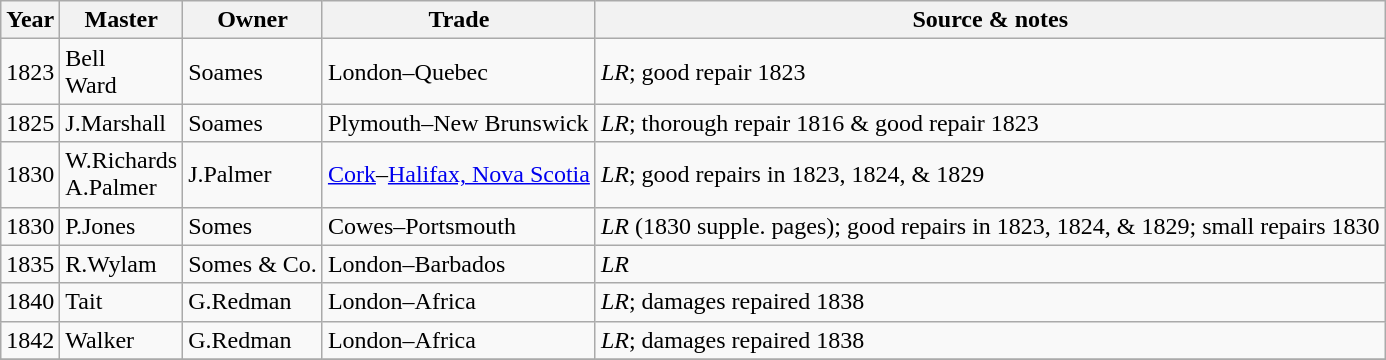<table class="sortable wikitable">
<tr>
<th>Year</th>
<th>Master</th>
<th>Owner</th>
<th>Trade</th>
<th>Source & notes</th>
</tr>
<tr>
<td>1823</td>
<td>Bell<br>Ward</td>
<td>Soames</td>
<td>London–Quebec</td>
<td><em>LR</em>; good repair 1823</td>
</tr>
<tr>
<td>1825</td>
<td>J.Marshall</td>
<td>Soames</td>
<td>Plymouth–New Brunswick</td>
<td><em>LR</em>; thorough repair 1816 & good repair 1823</td>
</tr>
<tr>
<td>1830</td>
<td>W.Richards<br>A.Palmer</td>
<td>J.Palmer</td>
<td><a href='#'>Cork</a>–<a href='#'>Halifax, Nova Scotia</a></td>
<td><em>LR</em>; good repairs in 1823, 1824, & 1829</td>
</tr>
<tr>
<td>1830</td>
<td>P.Jones</td>
<td>Somes</td>
<td>Cowes–Portsmouth</td>
<td><em>LR</em> (1830 supple. pages); good repairs in 1823, 1824, & 1829; small repairs 1830</td>
</tr>
<tr>
<td>1835</td>
<td>R.Wylam</td>
<td>Somes & Co.</td>
<td>London–Barbados</td>
<td><em>LR</em></td>
</tr>
<tr>
<td>1840</td>
<td>Tait</td>
<td>G.Redman</td>
<td>London–Africa</td>
<td><em>LR</em>; damages repaired 1838</td>
</tr>
<tr>
<td>1842</td>
<td>Walker</td>
<td>G.Redman</td>
<td>London–Africa</td>
<td><em>LR</em>; damages repaired 1838</td>
</tr>
<tr>
</tr>
</table>
